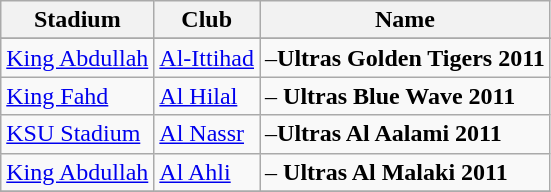<table class="wikitable">
<tr>
<th>Stadium</th>
<th>Club</th>
<th>Name</th>
</tr>
<tr>
</tr>
<tr>
<td style="text-align:left;"><a href='#'>King Abdullah</a></td>
<td><a href='#'>Al-Ittihad</a></td>
<td>–<strong>Ultras Golden Tigers 2011</strong></td>
</tr>
<tr>
<td style="text-align:left;"><a href='#'>King Fahd</a></td>
<td><a href='#'>Al Hilal</a></td>
<td>– <strong>Ultras Blue Wave 2011</strong></td>
</tr>
<tr>
<td style="text-align:left;"><a href='#'>KSU Stadium</a></td>
<td><a href='#'>Al Nassr</a></td>
<td>–<strong>Ultras Al Aalami 2011</strong></td>
</tr>
<tr>
<td style="text-align:left;"><a href='#'>King Abdullah</a></td>
<td><a href='#'>Al Ahli</a></td>
<td>– <strong>Ultras Al Malaki 2011</strong></td>
</tr>
<tr>
</tr>
</table>
